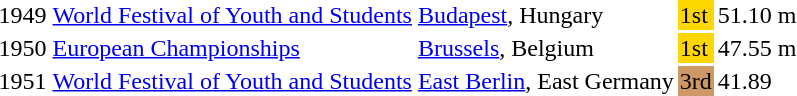<table>
<tr>
<td>1949</td>
<td><a href='#'>World Festival of Youth and Students</a></td>
<td><a href='#'>Budapest</a>, Hungary</td>
<td bgcolor=gold>1st</td>
<td>51.10 m</td>
</tr>
<tr>
<td>1950</td>
<td><a href='#'>European Championships</a></td>
<td><a href='#'>Brussels</a>, Belgium</td>
<td bgcolor=gold>1st</td>
<td>47.55 m</td>
</tr>
<tr>
<td>1951</td>
<td><a href='#'>World Festival of Youth and Students</a></td>
<td><a href='#'>East Berlin</a>, East Germany</td>
<td bgcolor=cc9966>3rd</td>
<td>41.89</td>
</tr>
</table>
